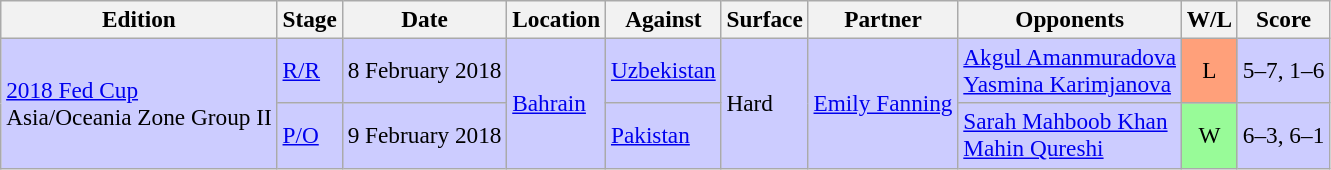<table class=wikitable style=font-size:97%>
<tr>
<th>Edition</th>
<th>Stage</th>
<th>Date</th>
<th>Location</th>
<th>Against</th>
<th>Surface</th>
<th>Partner</th>
<th>Opponents</th>
<th>W/L</th>
<th>Score</th>
</tr>
<tr style="background:#ccf;">
<td rowspan="2"><a href='#'>2018 Fed Cup</a> <br> Asia/Oceania Zone Group II</td>
<td><a href='#'>R/R</a></td>
<td>8 February 2018</td>
<td rowspan="2"><a href='#'>Bahrain</a></td>
<td> <a href='#'>Uzbekistan</a></td>
<td rowspan="2">Hard</td>
<td rowspan="2"><a href='#'>Emily Fanning</a></td>
<td> <a href='#'>Akgul Amanmuradova</a> <br>  <a href='#'>Yasmina Karimjanova</a></td>
<td style="text-align:center; background:#ffa07a;">L</td>
<td>5–7, 1–6</td>
</tr>
<tr style="background:#ccf;">
<td><a href='#'>P/O</a></td>
<td>9 February 2018</td>
<td> <a href='#'>Pakistan</a></td>
<td> <a href='#'>Sarah Mahboob Khan</a> <br>  <a href='#'>Mahin Qureshi</a></td>
<td style="text-align:center; background:#98fb98;">W</td>
<td>6–3, 6–1</td>
</tr>
</table>
